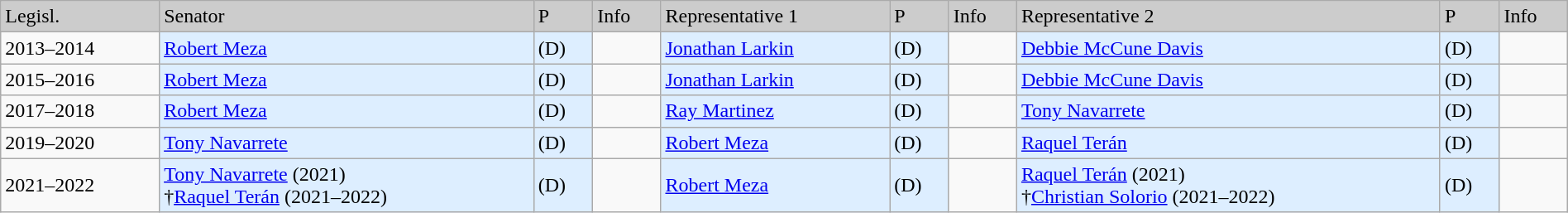<table class=wikitable width="100%" border="1">
<tr style="background-color:#cccccc;">
<td>Legisl.</td>
<td>Senator</td>
<td>P</td>
<td>Info</td>
<td>Representative 1</td>
<td>P</td>
<td>Info</td>
<td>Representative 2</td>
<td>P</td>
<td>Info</td>
</tr>
<tr>
<td>2013–2014</td>
<td style="background:#DDEEFF"><a href='#'>Robert Meza</a></td>
<td style="background:#DDEEFF">(D)</td>
<td></td>
<td style="background:#DDEEFF"><a href='#'>Jonathan Larkin</a></td>
<td style="background:#DDEEFF">(D)</td>
<td></td>
<td style="background:#DDEEFF"><a href='#'>Debbie McCune Davis</a></td>
<td style="background:#DDEEFF">(D)</td>
<td></td>
</tr>
<tr>
<td>2015–2016</td>
<td style="background:#DDEEFF"><a href='#'>Robert Meza</a></td>
<td style="background:#DDEEFF">(D)</td>
<td></td>
<td style="background:#DDEEFF"><a href='#'>Jonathan Larkin</a></td>
<td style="background:#DDEEFF">(D)</td>
<td></td>
<td style="background:#DDEEFF"><a href='#'>Debbie McCune Davis</a></td>
<td style="background:#DDEEFF">(D)</td>
<td></td>
</tr>
<tr>
<td>2017–2018</td>
<td style="background:#DDEEFF"><a href='#'>Robert Meza</a></td>
<td style="background:#DDEEFF">(D)</td>
<td></td>
<td style="background:#DDEEFF"><a href='#'>Ray Martinez</a></td>
<td style="background:#DDEEFF">(D)</td>
<td></td>
<td style="background:#DDEEFF"><a href='#'>Tony Navarrete</a></td>
<td style="background:#DDEEFF">(D)</td>
<td></td>
</tr>
<tr>
<td>2019–2020</td>
<td style="background:#DDEEFF"><a href='#'>Tony Navarrete</a></td>
<td style="background:#DDEEFF">(D)</td>
<td></td>
<td style="background:#DDEEFF"><a href='#'>Robert Meza</a></td>
<td style="background:#DDEEFF">(D)</td>
<td></td>
<td style="background:#DDEEFF"><a href='#'>Raquel Terán</a></td>
<td style="background:#DDEEFF">(D)</td>
<td></td>
</tr>
<tr>
<td>2021–2022</td>
<td style="background:#DDEEFF"><a href='#'>Tony Navarrete</a> (2021) <br> †<a href='#'>Raquel Terán</a> (2021–2022)</td>
<td style="background:#DDEEFF">(D)</td>
<td></td>
<td style="background:#DDEEFF"><a href='#'>Robert Meza</a></td>
<td style="background:#DDEEFF">(D)</td>
<td></td>
<td style="background:#DDEEFF"><a href='#'>Raquel Terán</a> (2021)<br>†<a href='#'>Christian Solorio</a> (2021–2022)</td>
<td style="background:#DDEEFF">(D)</td>
<td></td>
</tr>
</table>
